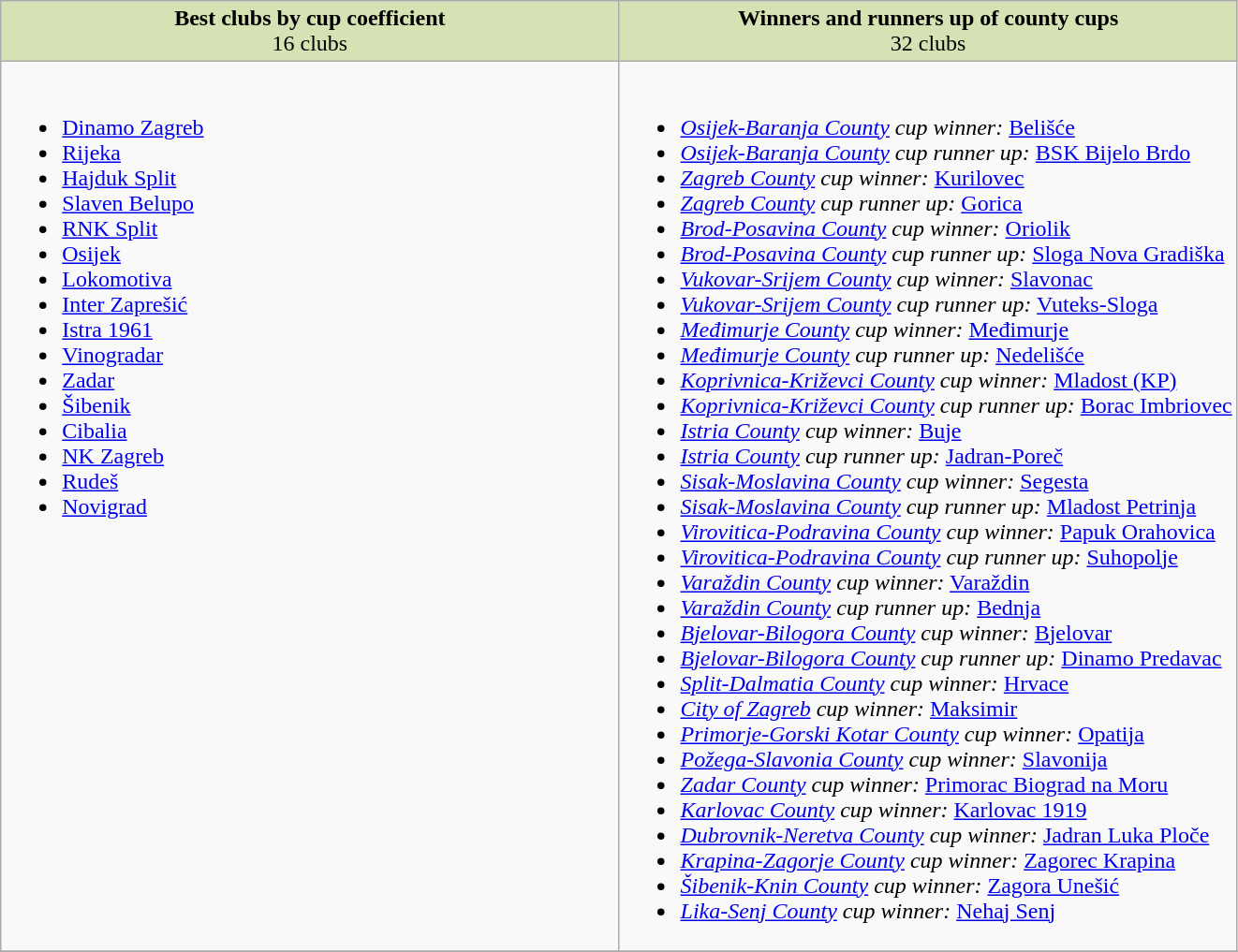<table class="wikitable">
<tr style="vertical-align:top; background:#d6e2b3; text-align:center;">
<td style="width:50%;"><strong>Best clubs by cup coefficient</strong><br>16 clubs</td>
<td style="width:50%;"><strong>Winners and runners up of county cups</strong><br>32 clubs</td>
</tr>
<tr valign="top">
<td><br><ul><li><a href='#'>Dinamo Zagreb</a></li><li><a href='#'>Rijeka</a></li><li><a href='#'>Hajduk Split</a></li><li><a href='#'>Slaven Belupo</a></li><li><a href='#'>RNK Split</a></li><li><a href='#'>Osijek</a></li><li><a href='#'>Lokomotiva</a></li><li><a href='#'>Inter Zaprešić</a></li><li><a href='#'>Istra 1961</a></li><li><a href='#'>Vinogradar</a></li><li><a href='#'>Zadar</a></li><li><a href='#'>Šibenik</a></li><li><a href='#'>Cibalia</a></li><li><a href='#'>NK Zagreb</a></li><li><a href='#'>Rudeš</a></li><li><a href='#'>Novigrad</a></li></ul></td>
<td><br><ul><li><em><a href='#'>Osijek-Baranja County</a> cup winner:</em> <a href='#'>Belišće</a></li><li><em><a href='#'>Osijek-Baranja County</a> cup runner up:</em> <a href='#'>BSK Bijelo Brdo</a></li><li><em><a href='#'>Zagreb County</a> cup winner:</em> <a href='#'>Kurilovec</a></li><li><em><a href='#'>Zagreb County</a> cup runner up:</em> <a href='#'>Gorica</a></li><li><em><a href='#'>Brod-Posavina County</a> cup winner:</em> <a href='#'>Oriolik</a></li><li><em><a href='#'>Brod-Posavina County</a> cup runner up:</em> <a href='#'>Sloga Nova Gradiška</a></li><li><em><a href='#'>Vukovar-Srijem County</a> cup winner:</em> <a href='#'>Slavonac</a></li><li><em><a href='#'>Vukovar-Srijem County</a> cup runner up:</em> <a href='#'>Vuteks-Sloga</a></li><li><em><a href='#'>Međimurje County</a> cup winner:</em> <a href='#'>Međimurje</a></li><li><em><a href='#'>Međimurje County</a> cup runner up:</em> <a href='#'>Nedelišće</a></li><li><em><a href='#'>Koprivnica-Križevci County</a> cup winner:</em> <a href='#'>Mladost (KP)</a></li><li><em><a href='#'>Koprivnica-Križevci County</a> cup runner up:</em> <a href='#'>Borac Imbriovec</a></li><li><em><a href='#'>Istria County</a> cup winner:</em> <a href='#'>Buje</a></li><li><em><a href='#'>Istria County</a> cup runner up:</em> <a href='#'>Jadran-Poreč</a></li><li><em><a href='#'>Sisak-Moslavina County</a> cup winner:</em> <a href='#'>Segesta</a></li><li><em><a href='#'>Sisak-Moslavina County</a> cup runner up:</em> <a href='#'>Mladost Petrinja</a></li><li><em><a href='#'>Virovitica-Podravina County</a> cup winner:</em> <a href='#'>Papuk Orahovica</a></li><li><em><a href='#'>Virovitica-Podravina County</a> cup runner up:</em> <a href='#'>Suhopolje</a></li><li><em><a href='#'>Varaždin County</a> cup winner:</em> <a href='#'>Varaždin</a></li><li><em><a href='#'>Varaždin County</a> cup runner up:</em> <a href='#'>Bednja</a></li><li><em><a href='#'>Bjelovar-Bilogora County</a> cup winner:</em> <a href='#'>Bjelovar</a></li><li><em><a href='#'>Bjelovar-Bilogora County</a> cup runner up:</em> <a href='#'>Dinamo Predavac</a></li><li><em><a href='#'>Split-Dalmatia County</a> cup winner:</em> <a href='#'>Hrvace</a></li><li><em><a href='#'>City of Zagreb</a> cup winner:</em> <a href='#'>Maksimir</a></li><li><em><a href='#'>Primorje-Gorski Kotar County</a> cup winner:</em> <a href='#'>Opatija</a></li><li><em><a href='#'>Požega-Slavonia County</a> cup winner:</em> <a href='#'>Slavonija</a></li><li><em><a href='#'>Zadar County</a> cup winner:</em> <a href='#'>Primorac Biograd na Moru</a></li><li><em><a href='#'>Karlovac County</a> cup winner:</em> <a href='#'>Karlovac 1919</a></li><li><em><a href='#'>Dubrovnik-Neretva County</a> cup winner:</em> <a href='#'>Jadran Luka Ploče</a></li><li><em><a href='#'>Krapina-Zagorje County</a> cup winner:</em> <a href='#'>Zagorec Krapina</a></li><li><em><a href='#'>Šibenik-Knin County</a> cup winner:</em> <a href='#'>Zagora Unešić</a></li><li><em><a href='#'>Lika-Senj County</a> cup winner:</em> <a href='#'>Nehaj Senj</a></li></ul></td>
</tr>
<tr>
</tr>
</table>
